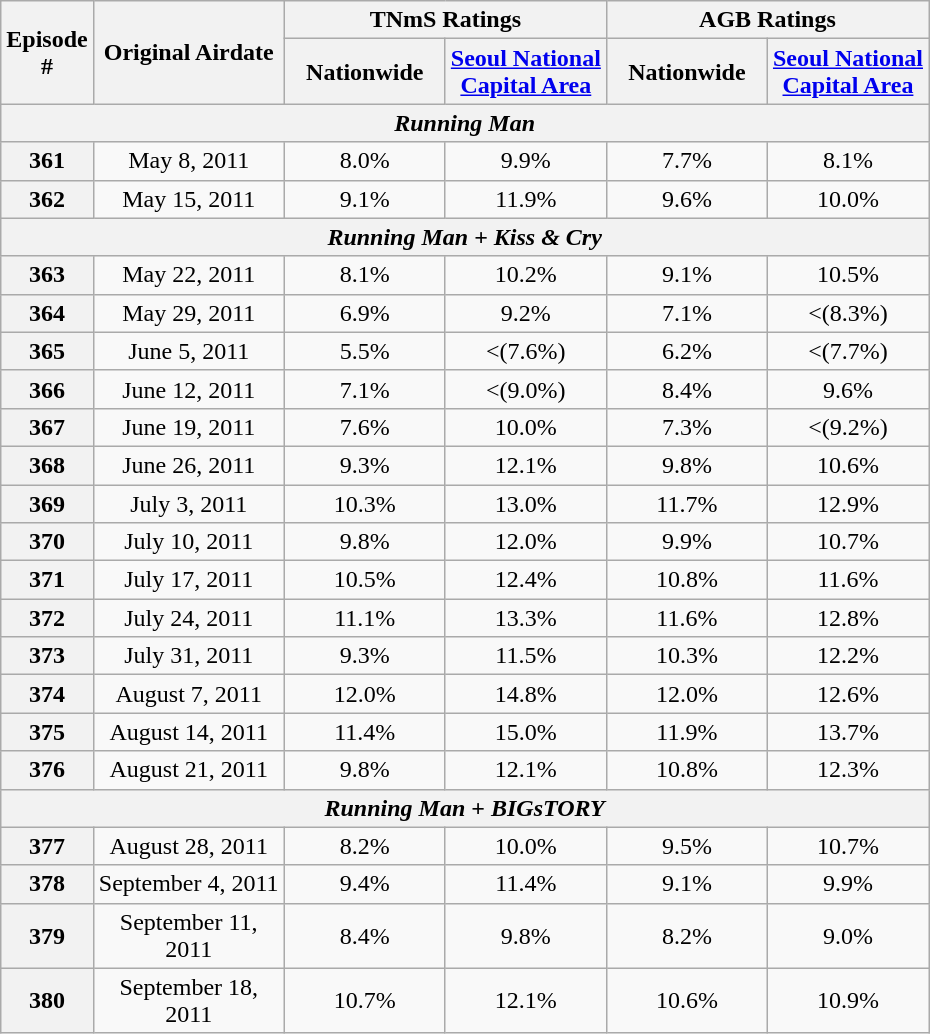<table class=wikitable style="text-align:center">
<tr>
<th rowspan="2" style="width:40px;">Episode #</th>
<th rowspan="2" style="width:120px;">Original Airdate</th>
<th colspan="2">TNmS Ratings</th>
<th colspan="2">AGB Ratings</th>
</tr>
<tr>
<th width=100>Nationwide</th>
<th width=100><a href='#'>Seoul National Capital Area</a></th>
<th width=100>Nationwide</th>
<th width=100><a href='#'>Seoul National Capital Area</a></th>
</tr>
<tr>
<th colspan="6"><em>Running Man</em></th>
</tr>
<tr>
<th>361</th>
<td>May 8, 2011</td>
<td>8.0%</td>
<td>9.9%</td>
<td>7.7%</td>
<td>8.1%</td>
</tr>
<tr>
<th>362</th>
<td>May 15, 2011</td>
<td>9.1%</td>
<td>11.9%</td>
<td>9.6%</td>
<td>10.0%</td>
</tr>
<tr>
<th colspan="6"><em>Running Man</em> + <em>Kiss & Cry</em></th>
</tr>
<tr>
<th>363</th>
<td>May 22, 2011</td>
<td>8.1%</td>
<td>10.2%</td>
<td>9.1%</td>
<td>10.5%</td>
</tr>
<tr>
<th>364</th>
<td>May 29, 2011</td>
<td>6.9%</td>
<td>9.2%</td>
<td>7.1%</td>
<td><(8.3%)</td>
</tr>
<tr>
<th>365</th>
<td>June 5, 2011</td>
<td>5.5%</td>
<td><(7.6%)</td>
<td>6.2%</td>
<td><(7.7%)</td>
</tr>
<tr>
<th>366</th>
<td>June 12, 2011</td>
<td>7.1%</td>
<td><(9.0%)</td>
<td>8.4%</td>
<td>9.6%</td>
</tr>
<tr>
<th>367</th>
<td>June 19, 2011</td>
<td>7.6%</td>
<td>10.0%</td>
<td>7.3%</td>
<td><(9.2%)</td>
</tr>
<tr>
<th>368</th>
<td>June 26, 2011</td>
<td>9.3%</td>
<td>12.1%</td>
<td>9.8%</td>
<td>10.6%</td>
</tr>
<tr>
<th>369</th>
<td>July 3, 2011</td>
<td>10.3%</td>
<td>13.0%</td>
<td>11.7%</td>
<td>12.9%</td>
</tr>
<tr>
<th>370</th>
<td>July 10, 2011</td>
<td>9.8%</td>
<td>12.0%</td>
<td>9.9%</td>
<td>10.7%</td>
</tr>
<tr>
<th>371</th>
<td>July 17, 2011</td>
<td>10.5%</td>
<td>12.4%</td>
<td>10.8%</td>
<td>11.6%</td>
</tr>
<tr>
<th>372</th>
<td>July 24, 2011</td>
<td>11.1%</td>
<td>13.3%</td>
<td>11.6%</td>
<td>12.8%</td>
</tr>
<tr>
<th>373</th>
<td>July 31, 2011</td>
<td>9.3%</td>
<td>11.5%</td>
<td>10.3%</td>
<td>12.2%</td>
</tr>
<tr>
<th>374</th>
<td>August 7, 2011</td>
<td>12.0%</td>
<td>14.8%</td>
<td>12.0%</td>
<td>12.6%</td>
</tr>
<tr>
<th>375</th>
<td>August 14, 2011</td>
<td>11.4%</td>
<td>15.0%</td>
<td>11.9%</td>
<td>13.7%</td>
</tr>
<tr>
<th>376</th>
<td>August 21, 2011</td>
<td>9.8%</td>
<td>12.1%</td>
<td>10.8%</td>
<td>12.3%</td>
</tr>
<tr>
<th colspan="6"><em>Running Man</em> + <em>BIGsTORY</em></th>
</tr>
<tr>
<th>377</th>
<td>August 28, 2011</td>
<td>8.2%</td>
<td>10.0%</td>
<td>9.5%</td>
<td>10.7%</td>
</tr>
<tr>
<th>378</th>
<td>September 4, 2011</td>
<td>9.4%</td>
<td>11.4%</td>
<td>9.1%</td>
<td>9.9%</td>
</tr>
<tr>
<th>379</th>
<td>September 11, 2011</td>
<td>8.4%</td>
<td>9.8%</td>
<td>8.2%</td>
<td>9.0%</td>
</tr>
<tr>
<th>380</th>
<td>September 18, 2011</td>
<td>10.7%</td>
<td>12.1%</td>
<td>10.6%</td>
<td>10.9%</td>
</tr>
</table>
